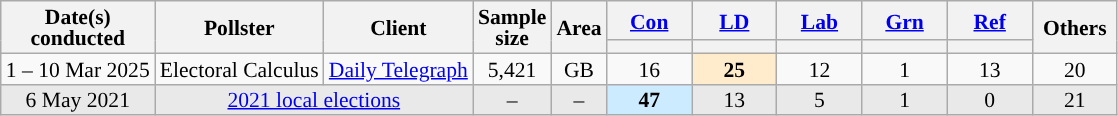<table class="wikitable sortable mw-datatable" style="text-align:center; font-size:90%; line-height:14px;">
<tr>
<th rowspan="2">Date(s)<br>conducted</th>
<th rowspan="2">Pollster</th>
<th rowspan="2">Client</th>
<th rowspan="2" data-sort-type="number">Sample<br>size</th>
<th rowspan="2">Area</th>
<th class="unsortable" style="width:50px;"><a href='#'>Con</a></th>
<th class="unsortable" style="width:50px;"><a href='#'>LD</a></th>
<th class="unsortable" style="width:50px;"><a href='#'>Lab</a></th>
<th class="unsortable" style="width:50px;"><a href='#'>Grn</a></th>
<th class="unsortable" style="width:50px;"><a href='#'>Ref</a></th>
<th rowspan="2" class="unsortable" style="width:50px;">Others</th>
</tr>
<tr>
<th data-sort-type="number" style="background:"></th>
<th data-sort-type="number" style="background:"></th>
<th data-sort-type="number" style="background:"></th>
<th data-sort-type="number" style="background:"></th>
<th data-sort-type="number" style="background:"></th>
</tr>
<tr>
<td data-sort-value="2025-03-10">1 – 10 Mar 2025</td>
<td>Electoral Calculus</td>
<td><a href='#'>Daily Telegraph</a></td>
<td>5,421</td>
<td>GB</td>
<td>16</td>
<td style="background:#FEECCD;"><strong>25</strong></td>
<td>12</td>
<td>1</td>
<td>13</td>
<td>20</td>
</tr>
<tr>
<td style="background:#e9e9e9;">6 May 2021</td>
<td colspan="2" style="background:#e9e9e9;"><a href='#'>2021 local elections</a></td>
<td style="background:#e9e9e9;">–</td>
<td style="background:#e9e9e9;">–</td>
<td style="background:#CCEBFF;"><strong>47</strong></td>
<td style="background:#e9e9e9;">13</td>
<td style="background:#e9e9e9;">5</td>
<td style="background:#e9e9e9;">1</td>
<td style="background:#e9e9e9;">0</td>
<td style="background:#e9e9e9;">21</td>
</tr>
</table>
